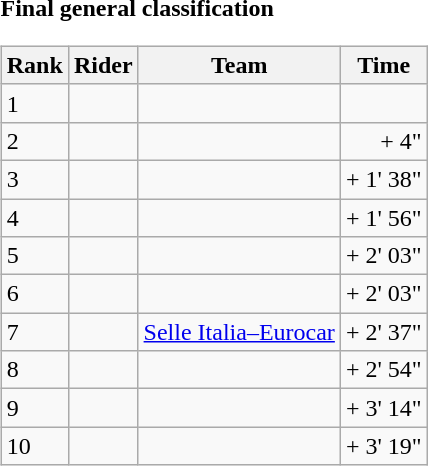<table>
<tr>
<td><strong>Final general classification</strong><br><table class="wikitable">
<tr>
<th scope="col">Rank</th>
<th scope="col">Rider</th>
<th scope="col">Team</th>
<th scope="col">Time</th>
</tr>
<tr>
<td>1</td>
<td></td>
<td></td>
<td style="text-align:right;"></td>
</tr>
<tr>
<td>2</td>
<td></td>
<td></td>
<td style="text-align:right;">+ 4"</td>
</tr>
<tr>
<td>3</td>
<td></td>
<td></td>
<td style="text-align:right;">+ 1' 38"</td>
</tr>
<tr>
<td>4</td>
<td></td>
<td></td>
<td style="text-align:right;">+ 1' 56"</td>
</tr>
<tr>
<td>5</td>
<td></td>
<td></td>
<td style="text-align:right;">+ 2' 03"</td>
</tr>
<tr>
<td>6</td>
<td></td>
<td></td>
<td style="text-align:right;">+ 2' 03"</td>
</tr>
<tr>
<td>7</td>
<td></td>
<td><a href='#'>Selle Italia–Eurocar</a></td>
<td style="text-align:right;">+ 2' 37"</td>
</tr>
<tr>
<td>8</td>
<td></td>
<td></td>
<td style="text-align:right;">+ 2' 54"</td>
</tr>
<tr>
<td>9</td>
<td></td>
<td></td>
<td style="text-align:right;">+ 3' 14"</td>
</tr>
<tr>
<td>10</td>
<td></td>
<td></td>
<td style="text-align:right;">+ 3' 19"</td>
</tr>
</table>
</td>
</tr>
</table>
